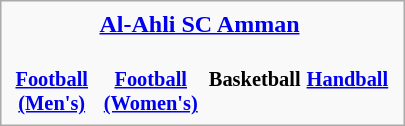<table class="infobox" style="width: 270px;">
<tr>
<th colspan="4"><a href='#'><span>Al-Ahli SC Amman</span></a></th>
</tr>
<tr style="font-size: 85%; text-align: center">
<td><br><strong><a href='#'>Football (Men's)</a></strong></td>
<td><br><strong><a href='#'>Football (Women's)</a></strong></td>
<td><br><strong>Basketball</strong></td>
<td><br><strong><a href='#'>Handball</a></strong></td>
<td></td>
</tr>
</table>
